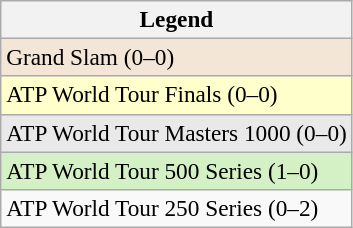<table class=wikitable style=font-size:97%>
<tr>
<th>Legend</th>
</tr>
<tr bgcolor=#f3e6d7>
<td>Grand Slam (0–0)</td>
</tr>
<tr bgcolor=ffffcc>
<td>ATP World Tour Finals (0–0)</td>
</tr>
<tr bgcolor=#e9e9e9>
<td>ATP World Tour Masters 1000 (0–0)</td>
</tr>
<tr bgcolor=#d4f1c5>
<td>ATP World Tour 500 Series (1–0)</td>
</tr>
<tr>
<td>ATP World Tour 250 Series (0–2)</td>
</tr>
</table>
